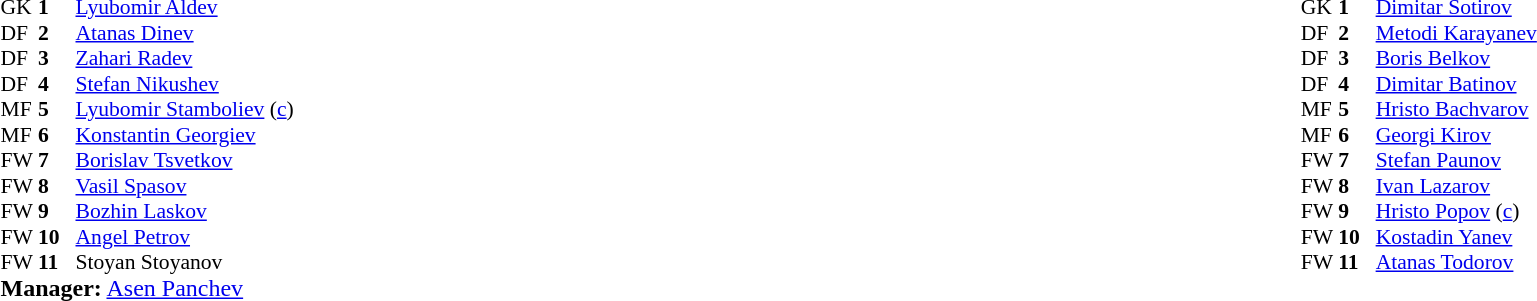<table style="width:100%">
<tr>
<td style="vertical-align:top;width:50%"><br><table style="font-size:90%" cellspacing="0" cellpadding="0">
<tr>
<th width="25"></th>
<th width="25"></th>
</tr>
<tr>
<td>GK</td>
<td><strong>1</strong></td>
<td> <a href='#'>Lyubomir Aldev</a></td>
</tr>
<tr>
<td>DF</td>
<td><strong>2</strong></td>
<td> <a href='#'>Atanas Dinev</a></td>
</tr>
<tr>
<td>DF</td>
<td><strong>3</strong></td>
<td> <a href='#'>Zahari Radev</a></td>
</tr>
<tr>
<td>DF</td>
<td><strong>4</strong></td>
<td> <a href='#'>Stefan Nikushev</a></td>
</tr>
<tr>
<td>MF</td>
<td><strong>5</strong></td>
<td> <a href='#'>Lyubomir Stamboliev</a> (<a href='#'>c</a>)</td>
</tr>
<tr>
<td>MF</td>
<td><strong>6</strong></td>
<td> <a href='#'>Konstantin Georgiev</a></td>
</tr>
<tr>
<td>FW</td>
<td><strong>7</strong></td>
<td> <a href='#'>Borislav Tsvetkov</a></td>
</tr>
<tr>
<td>FW</td>
<td><strong>8</strong></td>
<td> <a href='#'>Vasil Spasov</a></td>
</tr>
<tr>
<td>FW</td>
<td><strong>9</strong></td>
<td> <a href='#'>Bozhin Laskov</a></td>
</tr>
<tr>
<td>FW</td>
<td><strong>10</strong></td>
<td> <a href='#'>Angel Petrov</a></td>
</tr>
<tr>
<td>FW</td>
<td><strong>11</strong></td>
<td> Stoyan Stoyanov</td>
</tr>
</table>
<strong>Manager:</strong> <a href='#'>Asen Panchev</a></td>
<td valign="top"></td>
<td valign="top" width="50%"><br><table cellspacing="0" cellpadding="0" style="font-size:90%;margin:auto">
<tr>
<th width="25"></th>
<th width="25"></th>
</tr>
<tr>
<td>GK</td>
<td><strong>1</strong></td>
<td> <a href='#'>Dimitar Sotirov</a></td>
</tr>
<tr>
<td>DF</td>
<td><strong>2</strong></td>
<td> <a href='#'>Metodi Karayanev</a></td>
</tr>
<tr>
<td>DF</td>
<td><strong>3</strong></td>
<td> <a href='#'>Boris Belkov</a> </td>
</tr>
<tr>
<td>DF</td>
<td><strong>4</strong></td>
<td> <a href='#'>Dimitar Batinov</a></td>
</tr>
<tr>
<td>MF</td>
<td><strong>5</strong></td>
<td> <a href='#'>Hristo Bachvarov</a></td>
</tr>
<tr>
<td>MF</td>
<td><strong>6</strong></td>
<td> <a href='#'>Georgi Kirov</a></td>
</tr>
<tr>
<td>FW</td>
<td><strong>7</strong></td>
<td> <a href='#'>Stefan Paunov</a></td>
</tr>
<tr>
<td>FW</td>
<td><strong>8</strong></td>
<td> <a href='#'>Ivan Lazarov</a></td>
</tr>
<tr>
<td>FW</td>
<td><strong>9</strong></td>
<td> <a href='#'>Hristo Popov</a> (<a href='#'>c</a>)</td>
</tr>
<tr>
<td>FW</td>
<td><strong>10</strong></td>
<td> <a href='#'>Kostadin Yanev</a></td>
</tr>
<tr>
<td>FW</td>
<td><strong>11</strong></td>
<td> <a href='#'>Atanas Todorov</a></td>
</tr>
</table>
</td>
</tr>
</table>
